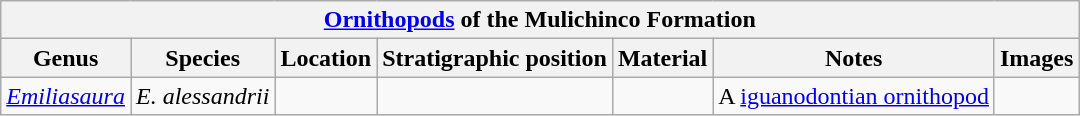<table class="wikitable" align="center">
<tr>
<th colspan="7" align="center"><a href='#'>Ornithopods</a> of the Mulichinco Formation</th>
</tr>
<tr>
<th>Genus</th>
<th>Species</th>
<th>Location</th>
<th>Stratigraphic position</th>
<th>Material</th>
<th>Notes</th>
<th>Images</th>
</tr>
<tr>
<td><em><a href='#'>Emiliasaura</a></em></td>
<td><em>E. alessandrii</em></td>
<td></td>
<td></td>
<td></td>
<td>A <a href='#'>iguanodontian ornithopod</a></td>
<td></td>
</tr>
</table>
